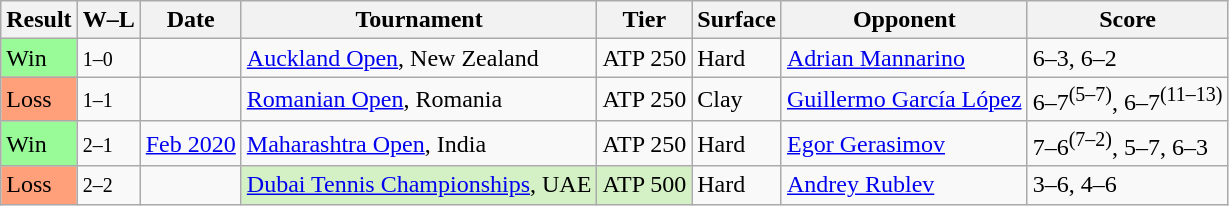<table class="sortable wikitable">
<tr>
<th>Result</th>
<th class="unsortable">W–L</th>
<th>Date</th>
<th>Tournament</th>
<th>Tier</th>
<th>Surface</th>
<th>Opponent</th>
<th class="unsortable">Score</th>
</tr>
<tr>
<td bgcolor=98FB98>Win</td>
<td><small>1–0</small></td>
<td><a href='#'></a></td>
<td><a href='#'>Auckland Open</a>, New Zealand</td>
<td>ATP 250</td>
<td>Hard</td>
<td> <a href='#'>Adrian Mannarino</a></td>
<td>6–3, 6–2</td>
</tr>
<tr>
<td bgcolor=FFA07A>Loss</td>
<td><small>1–1</small></td>
<td><a href='#'></a></td>
<td><a href='#'>Romanian Open</a>, Romania</td>
<td>ATP 250</td>
<td>Clay</td>
<td> <a href='#'>Guillermo García López</a></td>
<td>6–7<sup>(5–7)</sup>, 6–7<sup>(11–13)</sup></td>
</tr>
<tr>
<td bgcolor=98FB98>Win</td>
<td><small>2–1</small></td>
<td><a href='#'>Feb 2020</a></td>
<td><a href='#'>Maharashtra Open</a>, India</td>
<td>ATP 250</td>
<td>Hard</td>
<td> <a href='#'>Egor Gerasimov</a></td>
<td>7–6<sup>(7–2)</sup>, 5–7, 6–3</td>
</tr>
<tr>
<td bgcolor=FFA07A>Loss</td>
<td><small>2–2</small></td>
<td><a href='#'></a></td>
<td style="background:#D4F1C5;"><a href='#'>Dubai Tennis Championships</a>, UAE</td>
<td style="background:#D4F1C5;">ATP 500</td>
<td>Hard</td>
<td> <a href='#'>Andrey Rublev</a></td>
<td>3–6, 4–6</td>
</tr>
</table>
